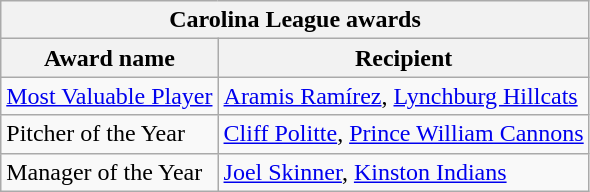<table class="wikitable">
<tr>
<th colspan="2">Carolina League awards</th>
</tr>
<tr>
<th>Award name</th>
<th>Recipient</th>
</tr>
<tr>
<td><a href='#'>Most Valuable Player</a></td>
<td><a href='#'>Aramis Ramírez</a>, <a href='#'>Lynchburg Hillcats</a></td>
</tr>
<tr>
<td>Pitcher of the Year</td>
<td><a href='#'>Cliff Politte</a>, <a href='#'>Prince William Cannons</a></td>
</tr>
<tr>
<td>Manager of the Year</td>
<td><a href='#'>Joel Skinner</a>, <a href='#'>Kinston Indians</a></td>
</tr>
</table>
